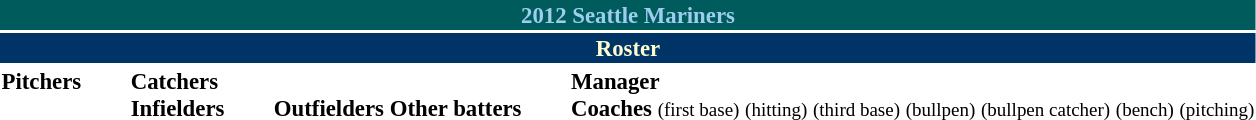<table class="toccolours" style="font-size: 95%;">
<tr>
<th colspan="10" style="background:#005c5c; color:#9eceee; text-align:center;">2012 Seattle Mariners</th>
</tr>
<tr>
<td colspan="10" style="background:#036; color:#fffdd0; text-align:center;"><strong>Roster</strong></td>
</tr>
<tr>
<td valign="top"><strong>Pitchers</strong><br>
















</td>
<td style="width:25px;"></td>
<td valign="top"><strong>Catchers</strong><br>


<strong>Infielders</strong>







</td>
<td style="width:25px;"></td>
<td valign="top"><br><strong>Outfielders</strong>








<strong>Other batters</strong>
</td>
<td style="width:25px;"></td>
<td valign="top"><strong>Manager</strong><br>
<strong>Coaches</strong>
 <small>(first base)</small>
 <small>(hitting)</small>
 <small>(third base)</small>
 <small>(bullpen)</small>
 <small>(bullpen catcher)</small>
 <small>(bench)</small>
 <small>(pitching)</small></td>
</tr>
</table>
